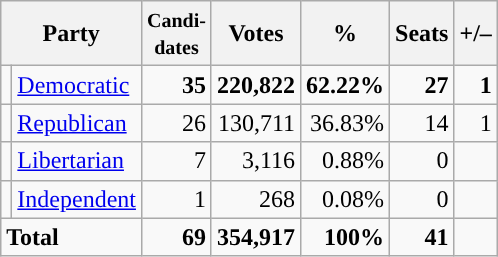<table class="wikitable" style="font-size:100%; text-align:right;">
<tr>
<th colspan=2>Party</th>
<th><small>Candi-<br>dates</small></th>
<th>Votes</th>
<th>%</th>
<th>Seats</th>
<th>+/–</th>
</tr>
<tr>
<td style="background:"></td>
<td align=left><a href='#'>Democratic</a></td>
<td><strong>35</strong></td>
<td><strong>220,822</strong></td>
<td><strong>62.22%</strong></td>
<td><strong>27</strong></td>
<td><strong>1</strong></td>
</tr>
<tr>
<td style="background:"></td>
<td align=left><a href='#'>Republican</a></td>
<td>26</td>
<td>130,711</td>
<td>36.83%</td>
<td>14</td>
<td>1</td>
</tr>
<tr>
<td style="background:"></td>
<td align=left><a href='#'>Libertarian</a></td>
<td>7</td>
<td>3,116</td>
<td>0.88%</td>
<td>0</td>
<td></td>
</tr>
<tr>
<td style="background:"></td>
<td align=left><a href='#'>Independent</a></td>
<td>1</td>
<td>268</td>
<td>0.08%</td>
<td>0</td>
<td></td>
</tr>
<tr style="font-weight:bold">
<td colspan=2 align=left>Total</td>
<td>69</td>
<td>354,917</td>
<td>100%</td>
<td>41</td>
<td></td>
</tr>
</table>
